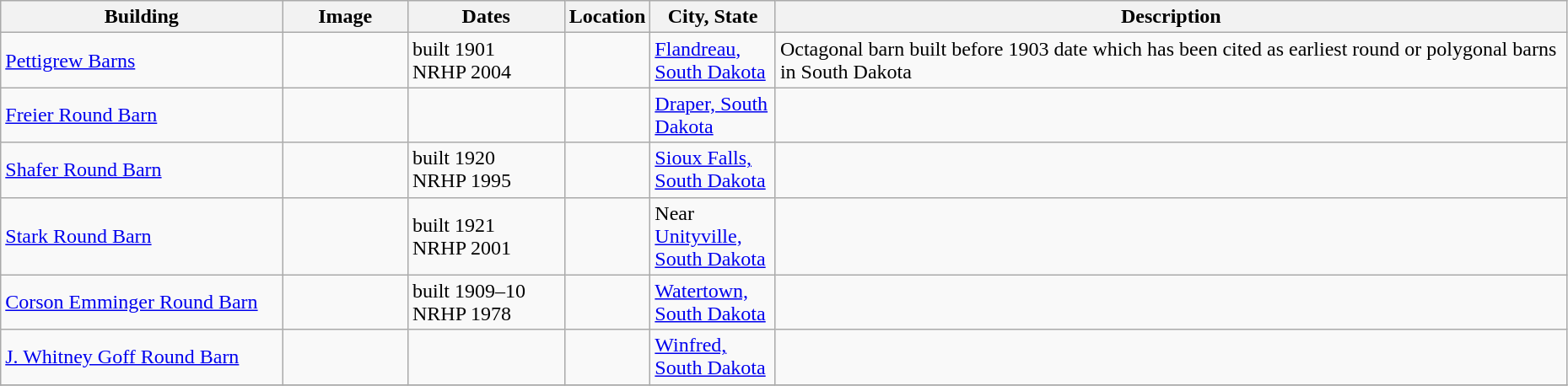<table class="wikitable sortable" style="width:98%">
<tr>
<th style="width:18%;"><strong>Building</strong></th>
<th style="width:8%;" class="unsortable"><strong>Image</strong></th>
<th style="width:10%;"><strong>Dates</strong></th>
<th><strong>Location</strong></th>
<th style="width:8%;"><strong>City, State</strong></th>
<th class="unsortable"><strong>Description</strong></th>
</tr>
<tr>
<td><a href='#'>Pettigrew Barns</a></td>
<td></td>
<td>built 1901<br>NRHP 2004</td>
<td><small></small></td>
<td><a href='#'>Flandreau, South Dakota</a></td>
<td>Octagonal barn built before 1903 date which has been cited as earliest round or polygonal barns in South Dakota</td>
</tr>
<tr>
<td><a href='#'>Freier Round Barn</a></td>
<td></td>
<td></td>
<td></td>
<td><a href='#'>Draper, South Dakota</a></td>
<td></td>
</tr>
<tr>
<td><a href='#'>Shafer Round Barn</a></td>
<td></td>
<td>built 1920<br>NRHP 1995</td>
<td><small></small></td>
<td><a href='#'>Sioux Falls, South Dakota</a></td>
<td></td>
</tr>
<tr>
<td><a href='#'>Stark Round Barn</a></td>
<td></td>
<td>built 1921<br>NRHP 2001</td>
<td><small></small></td>
<td>Near <a href='#'>Unityville, South Dakota</a></td>
<td></td>
</tr>
<tr>
<td><a href='#'>Corson Emminger Round Barn</a></td>
<td></td>
<td>built 1909–10<br>NRHP 1978</td>
<td><small></small></td>
<td><a href='#'>Watertown, South Dakota</a></td>
<td></td>
</tr>
<tr>
<td><a href='#'>J. Whitney Goff Round Barn</a></td>
<td></td>
<td></td>
<td></td>
<td><a href='#'>Winfred, South Dakota</a></td>
<td></td>
</tr>
<tr>
</tr>
</table>
